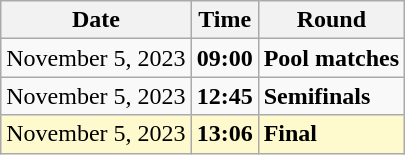<table class="wikitable">
<tr>
<th>Date</th>
<th>Time</th>
<th>Round</th>
</tr>
<tr>
<td>November 5, 2023</td>
<td><strong>09:00</strong></td>
<td><strong>Pool matches</strong></td>
</tr>
<tr>
<td>November 5, 2023</td>
<td><strong>12:45</strong></td>
<td><strong>Semifinals</strong></td>
</tr>
<tr style=background:lemonchiffon>
<td>November 5, 2023</td>
<td><strong>13:06</strong></td>
<td><strong>Final</strong></td>
</tr>
</table>
